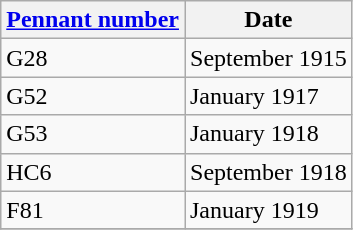<table class="wikitable" style="text-align:left">
<tr>
<th><a href='#'>Pennant number</a></th>
<th>Date</th>
</tr>
<tr>
<td>G28</td>
<td>September 1915</td>
</tr>
<tr>
<td>G52</td>
<td>January 1917</td>
</tr>
<tr>
<td>G53</td>
<td>January 1918</td>
</tr>
<tr>
<td>HC6</td>
<td>September 1918</td>
</tr>
<tr>
<td>F81</td>
<td>January 1919</td>
</tr>
<tr>
</tr>
</table>
